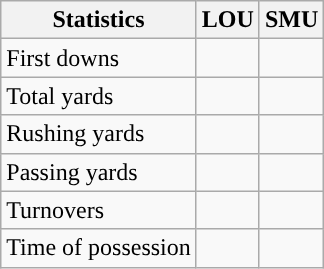<table class="wikitable" style="float:left">
<tr>
<th>Statistics</th>
<th>LOU</th>
<th>SMU</th>
</tr>
<tr>
<td>First downs</td>
<td></td>
<td></td>
</tr>
<tr>
<td>Total yards</td>
<td></td>
<td></td>
</tr>
<tr>
<td>Rushing yards</td>
<td></td>
<td></td>
</tr>
<tr>
<td>Passing yards</td>
<td></td>
<td></td>
</tr>
<tr>
<td>Turnovers</td>
<td></td>
<td></td>
</tr>
<tr>
<td>Time of possession</td>
<td></td>
<td></td>
</tr>
</table>
